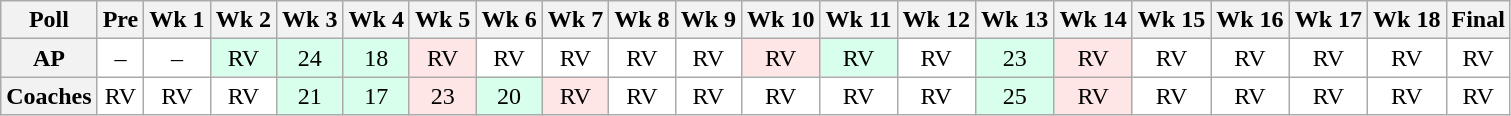<table class="wikitable" style="white-space:nowrap;">
<tr>
<th>Poll</th>
<th>Pre</th>
<th>Wk 1</th>
<th>Wk 2</th>
<th>Wk 3</th>
<th>Wk 4</th>
<th>Wk 5</th>
<th>Wk 6</th>
<th>Wk 7</th>
<th>Wk 8</th>
<th>Wk 9</th>
<th>Wk 10</th>
<th>Wk 11</th>
<th>Wk 12</th>
<th>Wk 13</th>
<th>Wk 14</th>
<th>Wk 15</th>
<th>Wk 16</th>
<th>Wk 17</th>
<th>Wk 18</th>
<th>Final</th>
</tr>
<tr style="text-align:center;">
<th>AP</th>
<td style="background:#FFF;">–</td>
<td style="background:#FFF;">–</td>
<td style="background:#D8FFEB;">RV</td>
<td style="background:#D8FFEB;">24</td>
<td style="background:#D8FFEB;">18</td>
<td style="background:#FFE6E6;">RV</td>
<td style="background:#FFF;">RV</td>
<td style="background:#FFF;">RV</td>
<td style="background:#FFF;">RV</td>
<td style="background:#FFF;">RV</td>
<td style="background:#FFE6E6;">RV</td>
<td style="background:#D8FFEB;">RV</td>
<td style="background:#FFF;">RV</td>
<td style="background:#D8FFEB;">23</td>
<td style="background:#FFE6E6;">RV</td>
<td style="background:#FFF;">RV</td>
<td style="background:#FFF;">RV</td>
<td style="background:#FFF;">RV</td>
<td style="background:#FFF;">RV</td>
<td style="background:#FFF;">RV</td>
</tr>
<tr style="text-align:center;">
<th>Coaches</th>
<td style="background:#FFF;">RV</td>
<td style="background:#FFF;">RV</td>
<td style="background:#FFF;">RV</td>
<td style="background:#D8FFEB;">21</td>
<td style="background:#D8FFEB;">17</td>
<td style="background:#FFE6E6;">23</td>
<td style="background:#D8FFEB;">20</td>
<td style="background:#FFE6E6;">RV</td>
<td style="background:#FFF;">RV</td>
<td style="background:#FFF;">RV</td>
<td style="background:#FFF;">RV</td>
<td style="background:#FFF;">RV</td>
<td style="background:#FFF;">RV</td>
<td style="background:#D8FFEB;">25</td>
<td style="background:#FFE6E6;">RV</td>
<td style="background:#FFF;">RV</td>
<td style="background:#FFF;">RV</td>
<td style="background:#FFF;">RV</td>
<td style="background:#FFF;">RV</td>
<td style="background:#FFF;">RV</td>
</tr>
</table>
